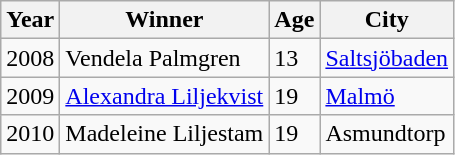<table class="wikitable">
<tr>
<th>Year</th>
<th>Winner</th>
<th>Age</th>
<th>City</th>
</tr>
<tr>
<td>2008</td>
<td>Vendela Palmgren</td>
<td>13</td>
<td><a href='#'>Saltsjöbaden</a></td>
</tr>
<tr>
<td>2009</td>
<td><a href='#'>Alexandra Liljekvist</a></td>
<td>19</td>
<td><a href='#'>Malmö</a></td>
</tr>
<tr>
<td>2010</td>
<td>Madeleine Liljestam</td>
<td>19</td>
<td>Asmundtorp</td>
</tr>
</table>
